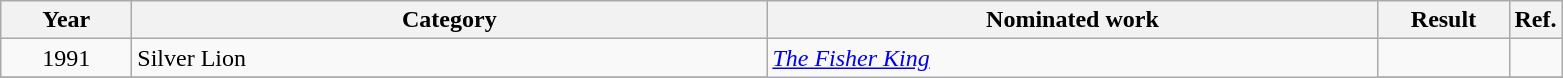<table class=wikitable>
<tr>
<th scope="col" style="width:5em;">Year</th>
<th scope="col" style="width:26em;">Category</th>
<th scope="col" style="width:25em;">Nominated work</th>
<th scope="col" style="width:5em;">Result</th>
<th>Ref.</th>
</tr>
<tr>
<td style="text-align:center;">1991</td>
<td>Silver Lion</td>
<td rowspan=5><em><a href='#'>The Fisher King</a></em></td>
<td></td>
<td></td>
</tr>
<tr>
</tr>
</table>
